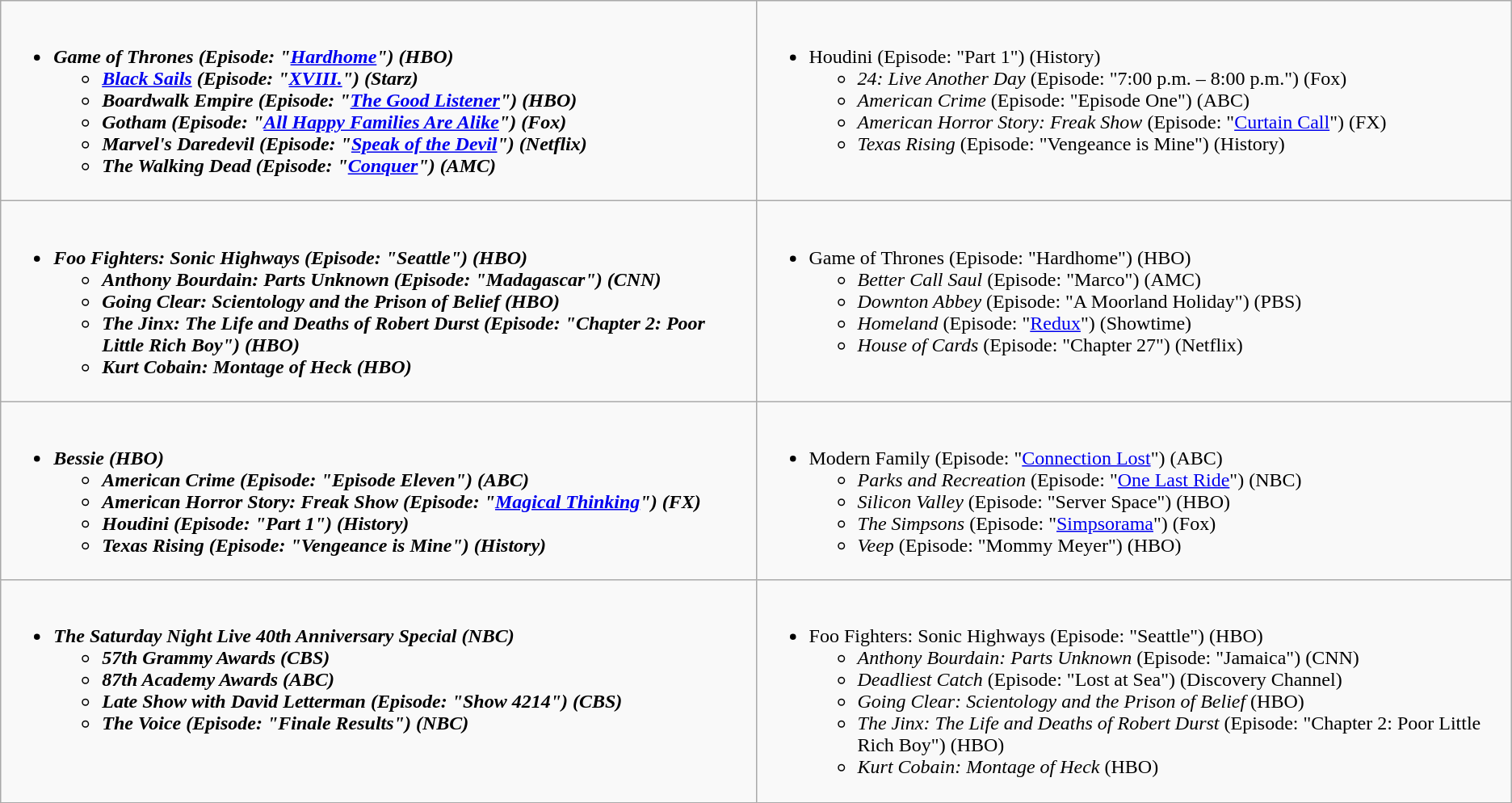<table class="wikitable">
<tr>
<td style="vertical-align:top;" width="50%"><br><ul><li><strong><em>Game of Thrones<em> (Episode: "<a href='#'>Hardhome</a>") (HBO)<strong><ul><li></em><a href='#'>Black Sails</a><em> (Episode: "<a href='#'>XVIII.</a>") (Starz)</li><li></em>Boardwalk Empire<em> (Episode: "<a href='#'>The Good Listener</a>") (HBO)</li><li></em>Gotham<em> (Episode: "<a href='#'>All Happy Families Are Alike</a>") (Fox)</li><li></em>Marvel's Daredevil<em> (Episode: "<a href='#'>Speak of the Devil</a>") (Netflix)</li><li></em>The Walking Dead<em> (Episode: "<a href='#'>Conquer</a>") (AMC)</li></ul></li></ul></td>
<td style="vertical-align:top;" width="50%"><br><ul><li></em></strong>Houdini</em> (Episode: "Part 1") (History)</strong><ul><li><em>24: Live Another Day</em> (Episode: "7:00 p.m. – 8:00 p.m.") (Fox)</li><li><em>American Crime</em> (Episode: "Episode One") (ABC)</li><li><em>American Horror Story: Freak Show</em> (Episode: "<a href='#'>Curtain Call</a>") (FX)</li><li><em>Texas Rising</em> (Episode: "Vengeance is Mine") (History)</li></ul></li></ul></td>
</tr>
<tr>
<td style="vertical-align:top;" width="50%"><br><ul><li><strong><em>Foo Fighters: Sonic Highways<em> (Episode: "Seattle") (HBO)<strong><ul><li></em>Anthony Bourdain: Parts Unknown<em> (Episode: "Madagascar") (CNN)</li><li></em>Going Clear: Scientology and the Prison of Belief<em> (HBO)</li><li></em>The Jinx: The Life and Deaths of Robert Durst<em> (Episode: "Chapter 2: Poor Little Rich Boy") (HBO)</li><li></em>Kurt Cobain: Montage of Heck<em> (HBO)</li></ul></li></ul></td>
<td style="vertical-align:top;" width="50%"><br><ul><li></em></strong>Game of Thrones</em> (Episode: "Hardhome") (HBO)</strong><ul><li><em>Better Call Saul</em> (Episode: "Marco") (AMC)</li><li><em>Downton Abbey</em> (Episode: "A Moorland Holiday") (PBS)</li><li><em>Homeland</em> (Episode: "<a href='#'>Redux</a>") (Showtime)</li><li><em>House of Cards</em> (Episode: "Chapter 27") (Netflix)</li></ul></li></ul></td>
</tr>
<tr>
<td style="vertical-align:top;" width="50%"><br><ul><li><strong><em>Bessie<em> (HBO)<strong><ul><li></em>American Crime<em> (Episode: "Episode Eleven") (ABC)</li><li></em>American Horror Story: Freak Show<em> (Episode: "<a href='#'>Magical Thinking</a>") (FX)</li><li></em>Houdini<em> (Episode: "Part 1") (History)</li><li></em>Texas Rising<em> (Episode: "Vengeance is Mine") (History)</li></ul></li></ul></td>
<td style="vertical-align:top;" width="50%"><br><ul><li></em></strong>Modern Family</em> (Episode: "<a href='#'>Connection Lost</a>") (ABC)</strong><ul><li><em>Parks and Recreation</em> (Episode: "<a href='#'>One Last Ride</a>") (NBC)</li><li><em>Silicon Valley</em> (Episode: "Server Space") (HBO)</li><li><em>The Simpsons</em> (Episode: "<a href='#'>Simpsorama</a>") (Fox)</li><li><em>Veep</em> (Episode: "Mommy Meyer") (HBO)</li></ul></li></ul></td>
</tr>
<tr>
<td style="vertical-align:top;" width="50%"><br><ul><li><strong><em>The Saturday Night Live 40th Anniversary Special<em> (NBC)<strong><ul><li></em>57th Grammy Awards<em> (CBS)</li><li></em>87th Academy Awards<em> (ABC)</li><li></em>Late Show with David Letterman<em> (Episode: "Show 4214") (CBS)</li><li></em>The Voice<em> (Episode: "Finale Results") (NBC)</li></ul></li></ul></td>
<td style="vertical-align:top;" width="50%"><br><ul><li></em></strong>Foo Fighters: Sonic Highways</em> (Episode: "Seattle") (HBO)</strong><ul><li><em>Anthony Bourdain: Parts Unknown</em> (Episode: "Jamaica") (CNN)</li><li><em>Deadliest Catch</em> (Episode: "Lost at Sea") (Discovery Channel)</li><li><em>Going Clear: Scientology and the Prison of Belief</em> (HBO)</li><li><em>The Jinx: The Life and Deaths of Robert Durst</em> (Episode: "Chapter 2: Poor Little Rich Boy") (HBO)</li><li><em>Kurt Cobain: Montage of Heck</em> (HBO)</li></ul></li></ul></td>
</tr>
</table>
